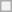<table class="wikitable plainrowheaders">
<tr>
<th scope="row"></th>
</tr>
</table>
